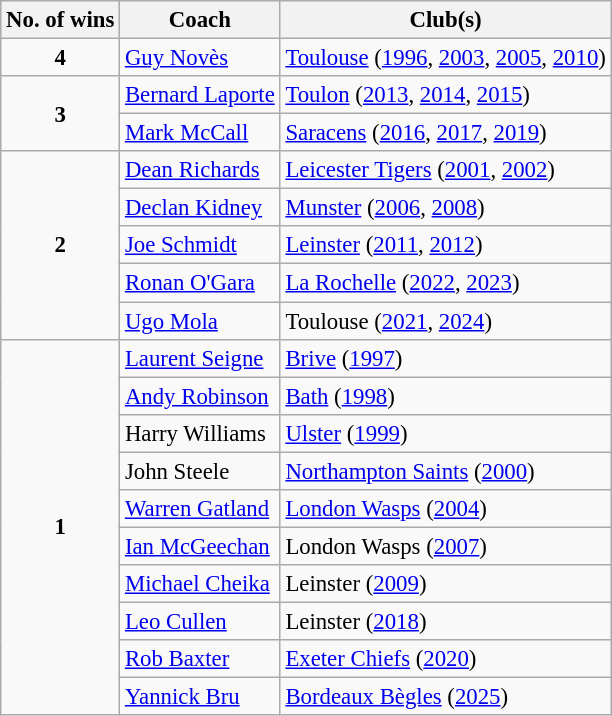<table class="wikitable sortable" style="text-align:center;font-size:95%">
<tr>
<th>No. of wins</th>
<th>Coach</th>
<th>Club(s)</th>
</tr>
<tr>
<td align="center"><strong>4</strong></td>
<td align="left"> <a href='#'>Guy Novès</a></td>
<td align="left"> <a href='#'>Toulouse</a> (<a href='#'>1996</a>, <a href='#'>2003</a>, <a href='#'>2005</a>, <a href='#'>2010</a>)</td>
</tr>
<tr>
<td rowspan=2 align="center"><strong>3</strong></td>
<td align="left"> <a href='#'>Bernard Laporte</a></td>
<td align="left"> <a href='#'>Toulon</a> (<a href='#'>2013</a>, <a href='#'>2014</a>, <a href='#'>2015</a>)</td>
</tr>
<tr>
<td align="left"> <a href='#'>Mark McCall</a></td>
<td align="left"> <a href='#'>Saracens</a> (<a href='#'>2016</a>, <a href='#'>2017</a>, <a href='#'>2019</a>)</td>
</tr>
<tr>
<td rowspan=5 align="center"><strong>2</strong></td>
<td align="left"> <a href='#'>Dean Richards</a></td>
<td align="left"> <a href='#'>Leicester Tigers</a> (<a href='#'>2001</a>, <a href='#'>2002</a>)</td>
</tr>
<tr>
<td align="left"> <a href='#'>Declan Kidney</a></td>
<td align="left"> <a href='#'>Munster</a> (<a href='#'>2006</a>, <a href='#'>2008</a>)</td>
</tr>
<tr>
<td align="left"> <a href='#'>Joe Schmidt</a></td>
<td align="left"> <a href='#'>Leinster</a> (<a href='#'>2011</a>, <a href='#'>2012</a>)</td>
</tr>
<tr>
<td align="left"> <a href='#'>Ronan O'Gara</a></td>
<td align="left"> <a href='#'>La Rochelle</a> (<a href='#'>2022</a>, <a href='#'>2023</a>)</td>
</tr>
<tr>
<td align="left"> <a href='#'>Ugo Mola</a></td>
<td align="left"> Toulouse (<a href='#'>2021</a>, <a href='#'>2024</a>)</td>
</tr>
<tr>
<td rowspan=10 align="center"><strong>1</strong></td>
<td align="left"> <a href='#'>Laurent Seigne</a></td>
<td align="left"> <a href='#'>Brive</a> (<a href='#'>1997</a>)</td>
</tr>
<tr>
<td align="left"> <a href='#'>Andy Robinson</a></td>
<td align="left"> <a href='#'>Bath</a> (<a href='#'>1998</a>)</td>
</tr>
<tr>
<td align="left"> Harry Williams</td>
<td align="left"> <a href='#'>Ulster</a> (<a href='#'>1999</a>)</td>
</tr>
<tr>
<td align="left"> John Steele</td>
<td align="left"> <a href='#'>Northampton Saints</a> (<a href='#'>2000</a>)</td>
</tr>
<tr>
<td align="left"> <a href='#'>Warren Gatland</a></td>
<td align="left"> <a href='#'>London Wasps</a> (<a href='#'>2004</a>)</td>
</tr>
<tr>
<td align="left"> <a href='#'>Ian McGeechan</a></td>
<td align="left"> London Wasps (<a href='#'>2007</a>)</td>
</tr>
<tr>
<td align="left"> <a href='#'>Michael Cheika</a></td>
<td align="left"> Leinster (<a href='#'>2009</a>)</td>
</tr>
<tr>
<td align="left"> <a href='#'>Leo Cullen</a></td>
<td align="left"> Leinster (<a href='#'>2018</a>)</td>
</tr>
<tr>
<td align="left"> <a href='#'>Rob Baxter</a></td>
<td align="left"> <a href='#'>Exeter Chiefs</a> (<a href='#'>2020</a>)</td>
</tr>
<tr>
<td align="left"> <a href='#'>Yannick Bru</a></td>
<td align="left"> <a href='#'>Bordeaux Bègles</a> (<a href='#'>2025</a>)</td>
</tr>
</table>
